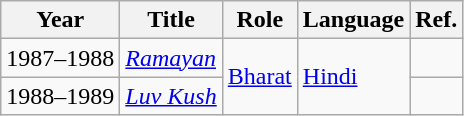<table class="wikitable">
<tr>
<th>Year</th>
<th>Title</th>
<th>Role</th>
<th>Language</th>
<th>Ref.</th>
</tr>
<tr>
<td>1987–1988</td>
<td><em><a href='#'>Ramayan</a></em></td>
<td rowspan="2"><a href='#'>Bharat</a></td>
<td rowspan="2"><a href='#'>Hindi</a></td>
<td></td>
</tr>
<tr>
<td>1988–1989</td>
<td><em><a href='#'>Luv Kush</a></em></td>
<td></td>
</tr>
</table>
